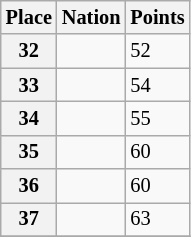<table class="wikitable" style="font-size: 85%">
<tr>
<th>Place</th>
<th>Nation</th>
<th>Points</th>
</tr>
<tr>
<th>32</th>
<td></td>
<td>52</td>
</tr>
<tr>
<th>33</th>
<td></td>
<td>54</td>
</tr>
<tr>
<th>34</th>
<td></td>
<td>55</td>
</tr>
<tr>
<th>35</th>
<td></td>
<td>60</td>
</tr>
<tr>
<th>36</th>
<td></td>
<td>60</td>
</tr>
<tr>
<th>37</th>
<td></td>
<td>63</td>
</tr>
<tr>
</tr>
</table>
